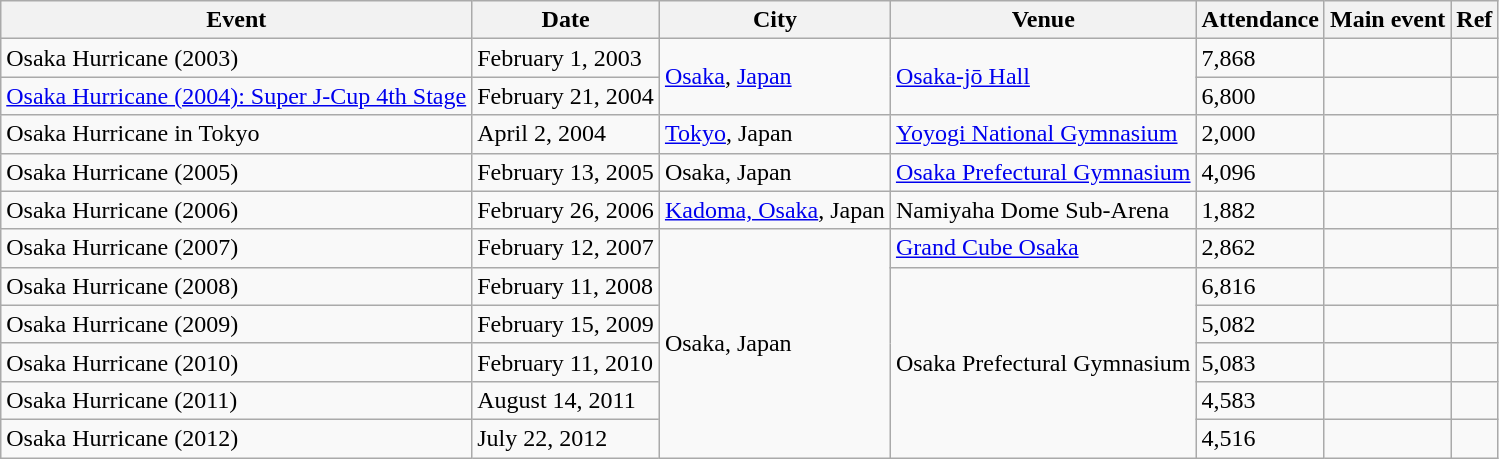<table class="wikitable sortable">
<tr>
<th>Event</th>
<th>Date</th>
<th>City</th>
<th>Venue</th>
<th>Attendance</th>
<th class=unsortable>Main event</th>
<th>Ref</th>
</tr>
<tr>
<td>Osaka Hurricane (2003)</td>
<td>February 1, 2003</td>
<td rowspan="2"><a href='#'>Osaka</a>, <a href='#'>Japan</a></td>
<td rowspan="2"><a href='#'>Osaka-jō Hall</a></td>
<td>7,868</td>
<td></td>
<td></td>
</tr>
<tr>
<td><a href='#'>Osaka Hurricane (2004): Super J-Cup 4th Stage</a></td>
<td>February 21, 2004</td>
<td>6,800</td>
<td></td>
<td></td>
</tr>
<tr>
<td>Osaka Hurricane in Tokyo</td>
<td>April 2, 2004</td>
<td><a href='#'>Tokyo</a>, Japan</td>
<td><a href='#'>Yoyogi National Gymnasium</a></td>
<td>2,000</td>
<td></td>
<td></td>
</tr>
<tr>
<td>Osaka Hurricane (2005)</td>
<td>February 13, 2005</td>
<td>Osaka, Japan</td>
<td><a href='#'>Osaka Prefectural Gymnasium</a></td>
<td>4,096</td>
<td></td>
<td></td>
</tr>
<tr>
<td>Osaka Hurricane (2006)<br></td>
<td>February 26, 2006</td>
<td><a href='#'>Kadoma, Osaka</a>, Japan</td>
<td>Namiyaha Dome Sub-Arena</td>
<td>1,882</td>
<td></td>
<td></td>
</tr>
<tr>
<td>Osaka Hurricane (2007)</td>
<td>February 12, 2007</td>
<td rowspan="6">Osaka, Japan</td>
<td><a href='#'>Grand Cube Osaka</a></td>
<td>2,862</td>
<td></td>
<td></td>
</tr>
<tr>
<td>Osaka Hurricane (2008)</td>
<td>February 11, 2008</td>
<td rowspan="5">Osaka Prefectural Gymnasium</td>
<td>6,816</td>
<td></td>
<td></td>
</tr>
<tr>
<td>Osaka Hurricane (2009)</td>
<td>February 15, 2009</td>
<td>5,082</td>
<td></td>
<td></td>
</tr>
<tr>
<td>Osaka Hurricane (2010)<br></td>
<td>February 11, 2010</td>
<td>5,083</td>
<td></td>
<td></td>
</tr>
<tr>
<td>Osaka Hurricane (2011)</td>
<td>August 14, 2011</td>
<td>4,583</td>
<td></td>
<td></td>
</tr>
<tr>
<td>Osaka Hurricane (2012)</td>
<td>July 22, 2012</td>
<td>4,516</td>
<td></td>
<td></td>
</tr>
</table>
